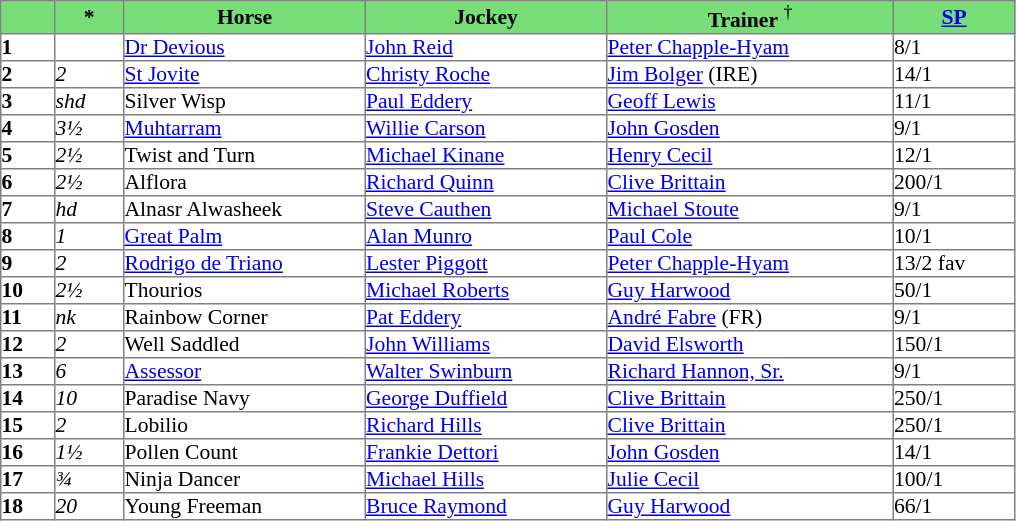<table border="1" cellpadding="0" style="border-collapse: collapse; font-size:90%">
<tr bgcolor="#77dd77" align="center">
<td width="35px"></td>
<td width="45px"><strong>*</strong></td>
<td width="160px"><strong>Horse</strong></td>
<td width="160px"><strong>Jockey</strong></td>
<td width="190px"><strong>Trainer</strong> <sup>†</sup></td>
<td width="80px"><strong><a href='#'>SP</a></strong></td>
</tr>
<tr>
<td><strong>1</strong></td>
<td></td>
<td><a href='#'>Dr Devious</a></td>
<td><a href='#'>John Reid</a></td>
<td><a href='#'>Peter Chapple-Hyam</a></td>
<td>8/1</td>
</tr>
<tr>
<td><strong>2</strong></td>
<td><em>2</em></td>
<td><a href='#'>St Jovite</a></td>
<td><a href='#'>Christy Roche</a></td>
<td><a href='#'>Jim Bolger</a> (IRE)</td>
<td>14/1</td>
</tr>
<tr>
<td><strong>3</strong></td>
<td><em>shd</em></td>
<td>Silver Wisp</td>
<td><a href='#'>Paul Eddery</a></td>
<td><a href='#'>Geoff Lewis</a></td>
<td>11/1</td>
</tr>
<tr>
<td><strong>4</strong></td>
<td><em>3½</em></td>
<td><a href='#'>Muhtarram</a></td>
<td><a href='#'>Willie Carson</a></td>
<td><a href='#'>John Gosden</a></td>
<td>9/1</td>
</tr>
<tr>
<td><strong>5</strong></td>
<td><em>2½</em></td>
<td>Twist and Turn</td>
<td><a href='#'>Michael Kinane</a></td>
<td><a href='#'>Henry Cecil</a></td>
<td>12/1</td>
</tr>
<tr>
<td><strong>6</strong></td>
<td><em>2½</em></td>
<td>Alflora</td>
<td><a href='#'>Richard Quinn</a></td>
<td><a href='#'>Clive Brittain</a></td>
<td>200/1</td>
</tr>
<tr>
<td><strong>7</strong></td>
<td><em>hd</em></td>
<td>Alnasr Alwasheek</td>
<td><a href='#'>Steve Cauthen</a></td>
<td><a href='#'>Michael Stoute</a></td>
<td>9/1</td>
</tr>
<tr>
<td><strong>8</strong></td>
<td><em>1</em></td>
<td><a href='#'>Great Palm</a></td>
<td><a href='#'>Alan Munro</a></td>
<td><a href='#'>Paul Cole</a></td>
<td>10/1</td>
</tr>
<tr>
<td><strong>9</strong></td>
<td><em>2</em></td>
<td><a href='#'>Rodrigo de Triano</a></td>
<td><a href='#'>Lester Piggott</a></td>
<td><a href='#'>Peter Chapple-Hyam</a></td>
<td>13/2 fav</td>
</tr>
<tr>
<td><strong>10</strong></td>
<td><em>2½</em></td>
<td>Thourios</td>
<td><a href='#'>Michael Roberts</a></td>
<td><a href='#'>Guy Harwood</a></td>
<td>50/1</td>
</tr>
<tr>
<td><strong>11</strong></td>
<td><em>nk</em></td>
<td>Rainbow Corner</td>
<td><a href='#'>Pat Eddery</a></td>
<td><a href='#'>André Fabre</a> (FR)</td>
<td>9/1</td>
</tr>
<tr>
<td><strong>12</strong></td>
<td><em>2</em></td>
<td>Well Saddled</td>
<td><a href='#'>John Williams</a></td>
<td><a href='#'>David Elsworth</a></td>
<td>150/1</td>
</tr>
<tr>
<td><strong>13</strong></td>
<td><em>6</em></td>
<td><a href='#'>Assessor</a></td>
<td><a href='#'>Walter Swinburn</a></td>
<td><a href='#'>Richard Hannon, Sr.</a></td>
<td>9/1</td>
</tr>
<tr>
<td><strong>14</strong></td>
<td><em>10</em></td>
<td>Paradise Navy</td>
<td><a href='#'>George Duffield</a></td>
<td><a href='#'>Clive Brittain</a></td>
<td>250/1</td>
</tr>
<tr>
<td><strong>15</strong></td>
<td><em>2</em></td>
<td>Lobilio</td>
<td><a href='#'>Richard Hills</a></td>
<td><a href='#'>Clive Brittain</a></td>
<td>250/1</td>
</tr>
<tr>
<td><strong>16</strong></td>
<td><em>1½</em></td>
<td>Pollen Count</td>
<td><a href='#'>Frankie Dettori</a></td>
<td><a href='#'>John Gosden</a></td>
<td>14/1</td>
</tr>
<tr>
<td><strong>17</strong></td>
<td><em>¾</em></td>
<td>Ninja Dancer</td>
<td><a href='#'>Michael Hills</a></td>
<td><a href='#'>Julie Cecil</a></td>
<td>100/1</td>
</tr>
<tr>
<td><strong>18</strong></td>
<td><em>20</em></td>
<td>Young Freeman</td>
<td><a href='#'>Bruce Raymond</a></td>
<td><a href='#'>Guy Harwood</a></td>
<td>66/1</td>
</tr>
</table>
